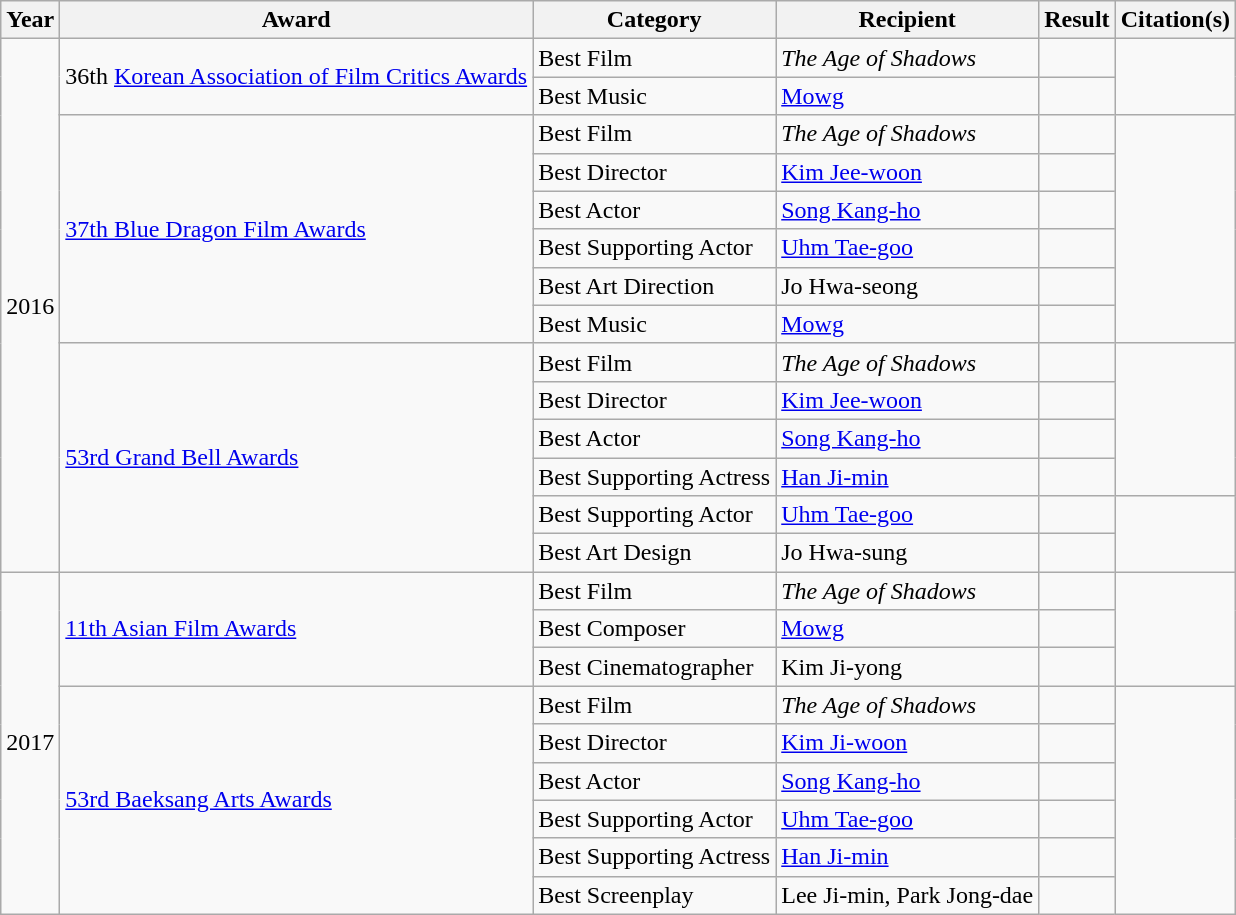<table class="wikitable">
<tr>
<th>Year</th>
<th>Award</th>
<th>Category</th>
<th>Recipient</th>
<th>Result</th>
<th>Citation(s)</th>
</tr>
<tr>
<td rowspan="14">2016</td>
<td rowspan=2>36th <a href='#'>Korean Association of Film Critics Awards</a></td>
<td>Best Film</td>
<td><em>The Age of Shadows</em></td>
<td></td>
<td rowspan=2></td>
</tr>
<tr>
<td>Best Music</td>
<td><a href='#'>Mowg</a></td>
<td></td>
</tr>
<tr>
<td rowspan="6"><a href='#'>37th Blue Dragon Film Awards</a></td>
<td>Best Film</td>
<td><em>The Age of Shadows</em></td>
<td></td>
<td rowspan=6></td>
</tr>
<tr>
<td>Best Director</td>
<td><a href='#'>Kim Jee-woon</a></td>
<td></td>
</tr>
<tr>
<td>Best Actor</td>
<td><a href='#'>Song Kang-ho</a></td>
<td></td>
</tr>
<tr>
<td>Best Supporting Actor</td>
<td><a href='#'>Uhm Tae-goo</a></td>
<td></td>
</tr>
<tr>
<td>Best Art Direction</td>
<td>Jo Hwa-seong</td>
<td></td>
</tr>
<tr>
<td>Best Music</td>
<td><a href='#'>Mowg</a></td>
<td></td>
</tr>
<tr>
<td rowspan=6><a href='#'>53rd Grand Bell Awards</a></td>
<td>Best Film</td>
<td><em>The Age of Shadows</em></td>
<td></td>
<td rowspan=4></td>
</tr>
<tr>
<td>Best Director</td>
<td><a href='#'>Kim Jee-woon</a></td>
<td></td>
</tr>
<tr>
<td>Best Actor</td>
<td><a href='#'>Song Kang-ho</a></td>
<td></td>
</tr>
<tr>
<td>Best Supporting Actress</td>
<td><a href='#'>Han Ji-min</a></td>
<td></td>
</tr>
<tr>
<td>Best Supporting Actor</td>
<td><a href='#'>Uhm Tae-goo</a></td>
<td></td>
<td rowspan=2 style="text-align:center;"></td>
</tr>
<tr>
<td>Best Art Design</td>
<td>Jo Hwa-sung</td>
<td></td>
</tr>
<tr>
<td rowspan="9">2017</td>
<td rowspan=3><a href='#'>11th Asian Film Awards</a></td>
<td>Best Film</td>
<td><em>The Age of Shadows</em></td>
<td></td>
<td rowspan=3 style="text-align:center;"></td>
</tr>
<tr>
<td>Best Composer</td>
<td><a href='#'>Mowg</a></td>
<td></td>
</tr>
<tr>
<td>Best Cinematographer</td>
<td>Kim Ji-yong</td>
<td></td>
</tr>
<tr>
<td rowspan=6><a href='#'>53rd Baeksang Arts Awards</a></td>
<td>Best Film</td>
<td><em>The Age of Shadows</em></td>
<td></td>
<td rowspan=6></td>
</tr>
<tr>
<td>Best Director</td>
<td><a href='#'>Kim Ji-woon</a></td>
<td></td>
</tr>
<tr>
<td>Best Actor</td>
<td><a href='#'>Song Kang-ho</a></td>
<td></td>
</tr>
<tr>
<td>Best Supporting Actor</td>
<td><a href='#'>Uhm Tae-goo</a></td>
<td></td>
</tr>
<tr>
<td>Best Supporting Actress</td>
<td><a href='#'>Han Ji-min</a></td>
<td></td>
</tr>
<tr>
<td>Best Screenplay</td>
<td>Lee Ji-min, Park Jong-dae</td>
<td></td>
</tr>
</table>
